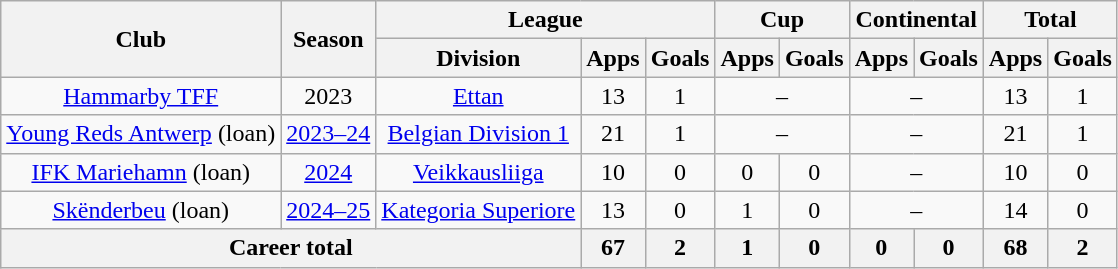<table class="wikitable" style="text-align:center">
<tr>
<th rowspan="2">Club</th>
<th rowspan="2">Season</th>
<th colspan="3">League</th>
<th colspan="2">Cup</th>
<th colspan="2">Continental</th>
<th colspan="2">Total</th>
</tr>
<tr>
<th>Division</th>
<th>Apps</th>
<th>Goals</th>
<th>Apps</th>
<th>Goals</th>
<th>Apps</th>
<th>Goals</th>
<th>Apps</th>
<th>Goals</th>
</tr>
<tr>
<td><a href='#'>Hammarby TFF</a></td>
<td>2023</td>
<td><a href='#'>Ettan</a></td>
<td>13</td>
<td>1</td>
<td colspan=2>–</td>
<td colspan=2>–</td>
<td>13</td>
<td>1</td>
</tr>
<tr>
<td><a href='#'>Young Reds Antwerp</a> (loan)</td>
<td><a href='#'>2023–24</a></td>
<td><a href='#'>Belgian Division 1</a></td>
<td>21</td>
<td>1</td>
<td colspan=2>–</td>
<td colspan=2>–</td>
<td>21</td>
<td>1</td>
</tr>
<tr>
<td><a href='#'>IFK Mariehamn</a> (loan)</td>
<td><a href='#'>2024</a></td>
<td><a href='#'>Veikkausliiga</a></td>
<td>10</td>
<td>0</td>
<td>0</td>
<td>0</td>
<td colspan=2>–</td>
<td>10</td>
<td>0</td>
</tr>
<tr>
<td><a href='#'>Skënderbeu</a> (loan)</td>
<td><a href='#'>2024–25</a></td>
<td><a href='#'>Kategoria Superiore</a></td>
<td>13</td>
<td>0</td>
<td>1</td>
<td>0</td>
<td colspan=2>–</td>
<td>14</td>
<td>0</td>
</tr>
<tr>
<th colspan="3">Career total</th>
<th>67</th>
<th>2</th>
<th>1</th>
<th>0</th>
<th>0</th>
<th>0</th>
<th>68</th>
<th>2</th>
</tr>
</table>
